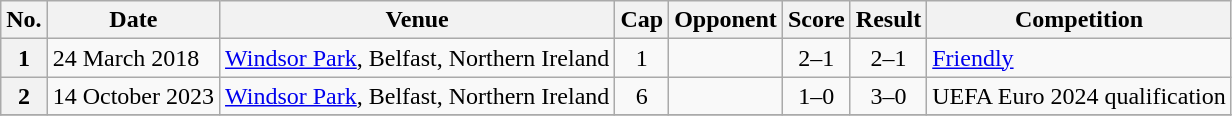<table class="wikitable plainrowheaders sortable">
<tr>
<th scope=col>No.</th>
<th scope=col data-sort-type=date>Date</th>
<th scope=col>Venue</th>
<th scope=col>Cap</th>
<th scope=col>Opponent</th>
<th scope=col>Score</th>
<th scope=col>Result</th>
<th scope=col>Competition</th>
</tr>
<tr>
<th scope=row>1</th>
<td>24 March 2018</td>
<td><a href='#'>Windsor Park</a>, Belfast, Northern Ireland</td>
<td align=center>1</td>
<td></td>
<td align=center>2–1</td>
<td align=center>2–1</td>
<td><a href='#'>Friendly</a></td>
</tr>
<tr>
<th scope=row>2</th>
<td>14 October 2023</td>
<td><a href='#'>Windsor Park</a>, Belfast, Northern Ireland</td>
<td align=center>6</td>
<td></td>
<td align=center>1–0</td>
<td align=center>3–0</td>
<td>UEFA Euro 2024 qualification</td>
</tr>
<tr>
</tr>
</table>
